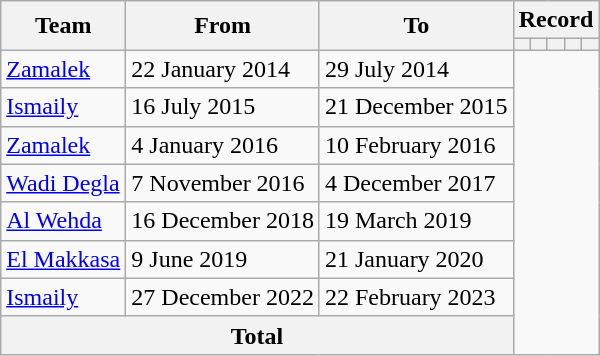<table class=wikitable style="text-align: center">
<tr>
<th rowspan=2>Team</th>
<th rowspan=2>From</th>
<th rowspan=2>To</th>
<th colspan=5>Record</th>
</tr>
<tr>
<th></th>
<th></th>
<th></th>
<th></th>
<th></th>
</tr>
<tr>
<td align=left><a href='#'>Zamalek</a></td>
<td align=left>22 January 2014</td>
<td align=left>29 July 2014<br></td>
</tr>
<tr>
<td align=left><a href='#'>Ismaily</a></td>
<td align=left>16 July 2015</td>
<td align=left>21 December 2015<br></td>
</tr>
<tr>
<td align=left><a href='#'>Zamalek</a></td>
<td align=left>4 January 2016</td>
<td align=left>10 February 2016<br></td>
</tr>
<tr>
<td align=left><a href='#'>Wadi Degla</a></td>
<td align=left>7 November 2016</td>
<td align=left>4 December 2017<br></td>
</tr>
<tr>
<td align=left><a href='#'>Al Wehda</a></td>
<td align=left>16 December 2018</td>
<td align=left>19 March 2019<br></td>
</tr>
<tr>
<td align=left><a href='#'>El Makkasa</a></td>
<td align=left>9 June 2019</td>
<td align=left>21 January 2020<br></td>
</tr>
<tr>
<td align=left><a href='#'>Ismaily</a></td>
<td align=left>27 December 2022</td>
<td align=left>22 February 2023<br></td>
</tr>
<tr>
<th colspan=3>Total<br></th>
</tr>
</table>
